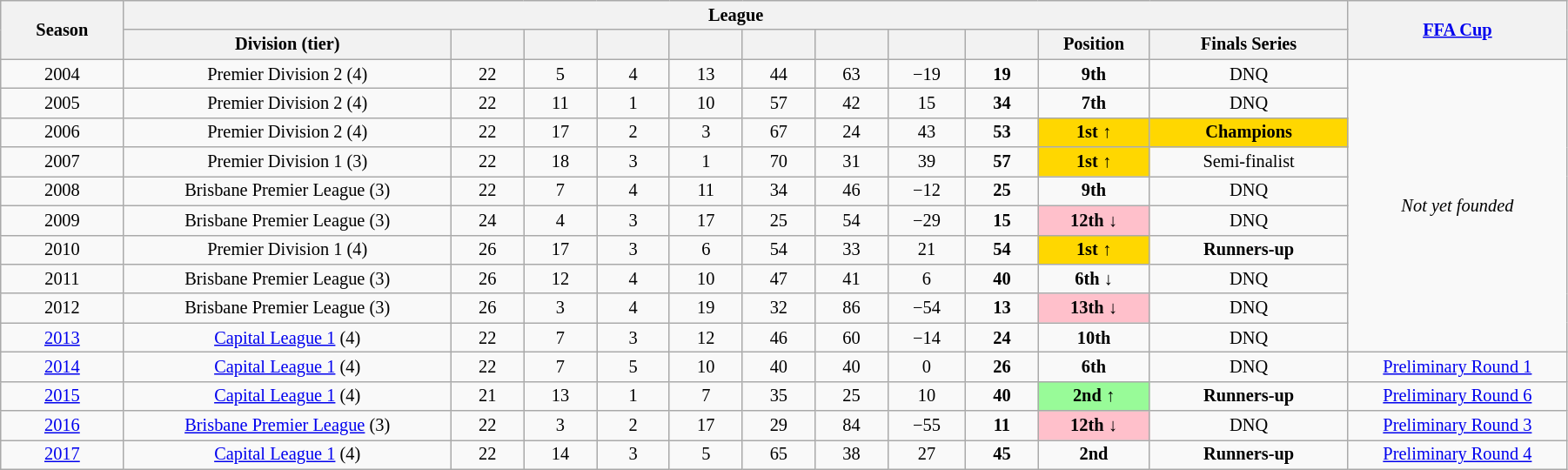<table class="wikitable" style="text-align:center; font-size:85%;width:95%; text-align:center">
<tr>
<th rowspan=2 width=3%>Season</th>
<th rowspan=1 colspan=11 width=28%>League</th>
<th rowspan=2 width=6%><a href='#'>FFA Cup</a></th>
</tr>
<tr>
<th width=9%>Division (tier)</th>
<th width=2%></th>
<th width=2%></th>
<th width=2%></th>
<th width=2%></th>
<th width=2%></th>
<th width=2%></th>
<th width=2%></th>
<th width=2%></th>
<th width=2%>Position</th>
<th width=5%>Finals Series</th>
</tr>
<tr>
<td>2004</td>
<td>Premier Division 2 (4)</td>
<td>22</td>
<td>5</td>
<td>4</td>
<td>13</td>
<td>44</td>
<td>63</td>
<td>−19</td>
<td><strong>19</strong></td>
<td><strong>9th</strong></td>
<td>DNQ</td>
<td rowspan=10><em>Not yet founded</em></td>
</tr>
<tr>
<td>2005</td>
<td>Premier Division 2 (4)</td>
<td>22</td>
<td>11</td>
<td>1</td>
<td>10</td>
<td>57</td>
<td>42</td>
<td>15</td>
<td><strong>34</strong></td>
<td><strong>7th</strong></td>
<td>DNQ</td>
</tr>
<tr>
<td>2006</td>
<td>Premier Division 2 (4)</td>
<td>22</td>
<td>17</td>
<td>2</td>
<td>3</td>
<td>67</td>
<td>24</td>
<td>43</td>
<td><strong>53</strong></td>
<td bgcolor=gold><strong>1st ↑</strong></td>
<td bgcolor=gold><strong>Champions</strong></td>
</tr>
<tr>
<td>2007</td>
<td>Premier Division 1 (3)</td>
<td>22</td>
<td>18</td>
<td>3</td>
<td>1</td>
<td>70</td>
<td>31</td>
<td>39</td>
<td><strong>57</strong></td>
<td bgcolor=gold><strong>1st ↑</strong></td>
<td>Semi-finalist</td>
</tr>
<tr>
<td>2008</td>
<td>Brisbane Premier League (3)</td>
<td>22</td>
<td>7</td>
<td>4</td>
<td>11</td>
<td>34</td>
<td>46</td>
<td>−12</td>
<td><strong>25</strong></td>
<td><strong>9th</strong></td>
<td>DNQ</td>
</tr>
<tr>
<td>2009</td>
<td>Brisbane Premier League (3)</td>
<td>24</td>
<td>4</td>
<td>3</td>
<td>17</td>
<td>25</td>
<td>54</td>
<td>−29</td>
<td><strong>15</strong></td>
<td bgcolor=pink><strong>12th ↓</strong></td>
<td>DNQ</td>
</tr>
<tr>
<td>2010</td>
<td>Premier Division 1 (4)</td>
<td>26</td>
<td>17</td>
<td>3</td>
<td>6</td>
<td>54</td>
<td>33</td>
<td>21</td>
<td><strong>54</strong></td>
<td bgcolor=gold><strong>1st ↑</strong></td>
<td><strong>Runners-up</strong></td>
</tr>
<tr>
<td>2011</td>
<td>Brisbane Premier League (3)</td>
<td>26</td>
<td>12</td>
<td>4</td>
<td>10</td>
<td>47</td>
<td>41</td>
<td>6</td>
<td><strong>40</strong></td>
<td><strong>6th ↓</strong></td>
<td>DNQ</td>
</tr>
<tr>
<td>2012</td>
<td>Brisbane Premier League (3)</td>
<td>26</td>
<td>3</td>
<td>4</td>
<td>19</td>
<td>32</td>
<td>86</td>
<td>−54</td>
<td><strong>13</strong></td>
<td bgcolor=pink><strong>13th ↓</strong></td>
<td>DNQ</td>
</tr>
<tr>
<td><a href='#'>2013</a></td>
<td><a href='#'>Capital League 1</a> (4)</td>
<td>22</td>
<td>7</td>
<td>3</td>
<td>12</td>
<td>46</td>
<td>60</td>
<td>−14</td>
<td><strong>24</strong></td>
<td><strong>10th</strong></td>
<td>DNQ</td>
</tr>
<tr>
<td><a href='#'>2014</a></td>
<td><a href='#'>Capital League 1</a> (4)</td>
<td>22</td>
<td>7</td>
<td>5</td>
<td>10</td>
<td>40</td>
<td>40</td>
<td>0</td>
<td><strong>26</strong></td>
<td><strong>6th</strong></td>
<td>DNQ</td>
<td><a href='#'>Preliminary Round 1</a></td>
</tr>
<tr>
<td><a href='#'>2015</a></td>
<td><a href='#'>Capital League 1</a> (4)</td>
<td>21</td>
<td>13</td>
<td>1</td>
<td>7</td>
<td>35</td>
<td>25</td>
<td>10</td>
<td><strong>40</strong></td>
<td bgcolor=palegreen><strong>2nd ↑</strong></td>
<td><strong>Runners-up</strong></td>
<td><a href='#'>Preliminary Round 6</a></td>
</tr>
<tr>
<td><a href='#'>2016</a></td>
<td><a href='#'>Brisbane Premier League</a> (3)</td>
<td>22</td>
<td>3</td>
<td>2</td>
<td>17</td>
<td>29</td>
<td>84</td>
<td>−55</td>
<td><strong>11</strong></td>
<td bgcolor=pink><strong>12th ↓</strong></td>
<td>DNQ</td>
<td><a href='#'>Preliminary Round 3</a></td>
</tr>
<tr>
<td><a href='#'>2017</a></td>
<td><a href='#'>Capital League 1</a> (4)</td>
<td>22</td>
<td>14</td>
<td>3</td>
<td>5</td>
<td>65</td>
<td>38</td>
<td>27</td>
<td><strong>45</strong></td>
<td><strong>2nd</strong></td>
<td><strong>Runners-up</strong></td>
<td><a href='#'>Preliminary Round 4</a></td>
</tr>
</table>
